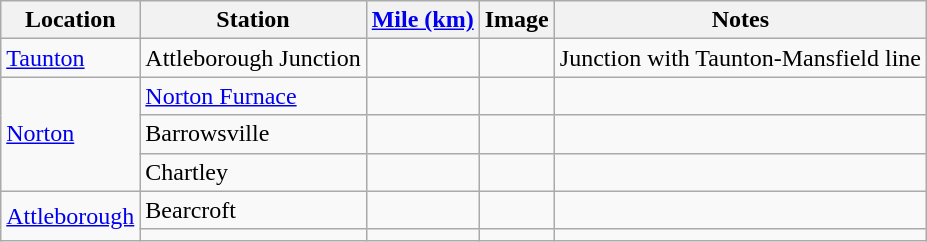<table class="wikitable">
<tr>
<th>Location</th>
<th>Station</th>
<th><a href='#'>Mile (km)</a></th>
<th>Image</th>
<th>Notes</th>
</tr>
<tr>
<td><a href='#'>Taunton</a></td>
<td>Attleborough Junction</td>
<td></td>
<td></td>
<td>Junction with Taunton-Mansfield line</td>
</tr>
<tr>
<td rowspan=3><a href='#'>Norton</a></td>
<td><a href='#'>Norton Furnace</a></td>
<td></td>
<td></td>
<td></td>
</tr>
<tr>
<td>Barrowsville</td>
<td></td>
<td></td>
<td></td>
</tr>
<tr>
<td>Chartley</td>
<td></td>
<td></td>
<td></td>
</tr>
<tr>
<td rowspan=2><a href='#'>Attleborough</a></td>
<td>Bearcroft</td>
<td></td>
<td></td>
<td></td>
</tr>
<tr>
<td></td>
<td></td>
<td></td>
<td></td>
</tr>
</table>
